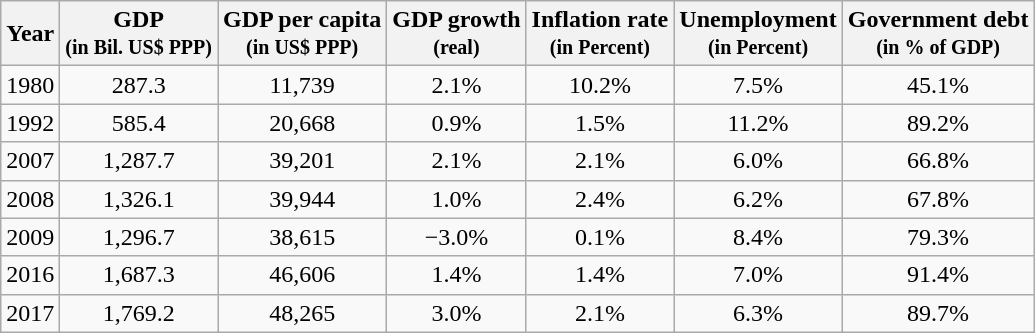<table class="wikitable" style="text-align:center;" size="small">
<tr>
<th>Year</th>
<th>GDP<br><small>(in Bil. US$ PPP)</small></th>
<th>GDP per capita<br><small>(in US$ PPP)</small></th>
<th>GDP growth<br><small>(real)</small></th>
<th>Inflation rate<br><small>(in Percent)</small></th>
<th>Unemployment <br><small>(in Percent)</small></th>
<th>Government debt<br><small>(in % of GDP)</small></th>
</tr>
<tr>
<td>1980</td>
<td>287.3</td>
<td>11,739</td>
<td>2.1%</td>
<td>10.2%</td>
<td>7.5%</td>
<td>45.1%</td>
</tr>
<tr>
<td>1992</td>
<td>585.4</td>
<td>20,668</td>
<td>0.9%</td>
<td>1.5%</td>
<td>11.2%</td>
<td>89.2%</td>
</tr>
<tr>
<td>2007</td>
<td>1,287.7</td>
<td>39,201</td>
<td>2.1%</td>
<td>2.1%</td>
<td>6.0%</td>
<td>66.8%</td>
</tr>
<tr>
<td>2008</td>
<td>1,326.1</td>
<td>39,944</td>
<td>1.0%</td>
<td>2.4%</td>
<td>6.2%</td>
<td>67.8%</td>
</tr>
<tr>
<td>2009</td>
<td>1,296.7</td>
<td>38,615</td>
<td>−3.0%</td>
<td>0.1%</td>
<td>8.4%</td>
<td>79.3%</td>
</tr>
<tr>
<td>2016</td>
<td>1,687.3</td>
<td>46,606</td>
<td>1.4%</td>
<td>1.4%</td>
<td>7.0%</td>
<td>91.4%</td>
</tr>
<tr>
<td>2017</td>
<td>1,769.2</td>
<td>48,265</td>
<td>3.0%</td>
<td>2.1%</td>
<td>6.3%</td>
<td>89.7%</td>
</tr>
</table>
